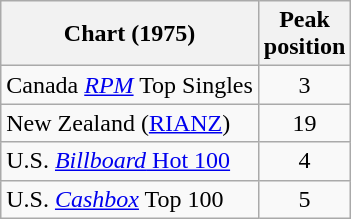<table class="wikitable sortable">
<tr>
<th>Chart (1975)</th>
<th>Peak<br>position</th>
</tr>
<tr>
<td>Canada <a href='#'><em>RPM</em></a> Top Singles</td>
<td style="text-align:center;">3</td>
</tr>
<tr>
<td>New Zealand (<a href='#'>RIANZ</a>)</td>
<td style="text-align:center;">19</td>
</tr>
<tr>
<td>U.S. <a href='#'><em>Billboard</em> Hot 100</a></td>
<td style="text-align:center;">4</td>
</tr>
<tr>
<td>U.S. <em><a href='#'>Cashbox</a></em> Top 100</td>
<td style="text-align:center;">5</td>
</tr>
</table>
